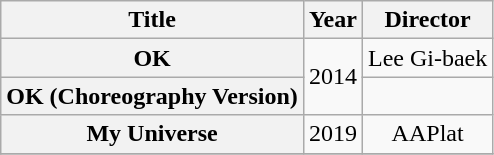<table class="wikitable plainrowheaders" style="text-align:center">
<tr>
<th scope="col">Title</th>
<th scope="col">Year</th>
<th scope="col">Director</th>
</tr>
<tr>
<th scope="row">OK</th>
<td rowspan="2">2014</td>
<td>Lee Gi-baek</td>
</tr>
<tr>
<th scope="row">OK <span>(Choreography Version)</span></th>
<td></td>
</tr>
<tr>
<th scope="row">My Universe</th>
<td rowspan="1">2019</td>
<td>AAPlat</td>
</tr>
<tr>
</tr>
</table>
